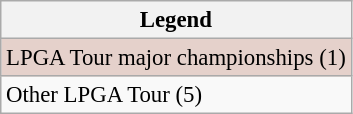<table class="wikitable" style="font-size:95%;">
<tr>
<th>Legend</th>
</tr>
<tr style="background:#e5d1cb;">
<td>LPGA Tour major championships (1)</td>
</tr>
<tr>
<td>Other LPGA Tour (5)</td>
</tr>
</table>
